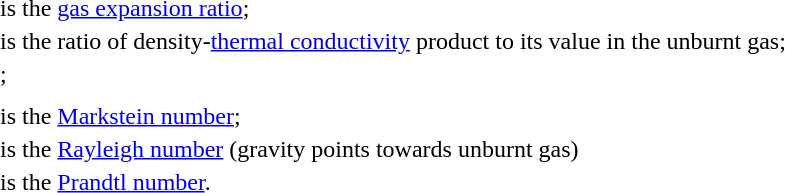<table cellpadding="2" style="line-height:100%;">
<tr>
<td></td>
<td>is the <a href='#'>gas expansion ratio</a>;</td>
</tr>
<tr>
<td></td>
<td>is the ratio of density-<a href='#'>thermal conductivity</a> product to its value in the unburnt gas;</td>
</tr>
<tr>
<td></td>
<td>;</td>
</tr>
<tr>
<td></td>
<td></td>
</tr>
<tr>
<td></td>
<td>is the <a href='#'>Markstein number</a>;</td>
</tr>
<tr>
<td></td>
<td>is the <a href='#'>Rayleigh number</a> (gravity points towards unburnt gas)</td>
</tr>
<tr>
<td></td>
<td>is the <a href='#'>Prandtl number</a>.</td>
</tr>
</table>
